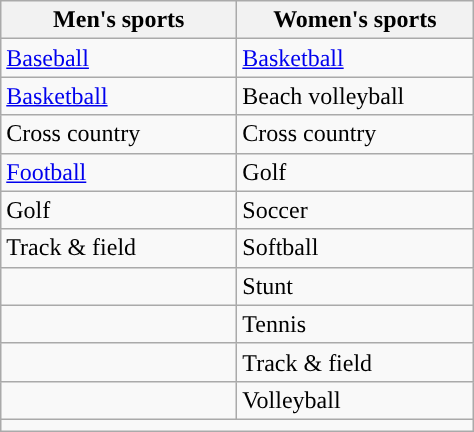<table class="wikitable"; style= "text-align: ">
<tr>
<th width=150px>Men's sports</th>
<th width=150px>Women's sports</th>
</tr>
<tr>
<td><a href='#'>Baseball</a></td>
<td><a href='#'>Basketball</a></td>
</tr>
<tr>
<td><a href='#'>Basketball</a></td>
<td>Beach volleyball</td>
</tr>
<tr>
<td>Cross country</td>
<td>Cross country</td>
</tr>
<tr>
<td><a href='#'>Football</a></td>
<td>Golf</td>
</tr>
<tr>
<td>Golf</td>
<td>Soccer</td>
</tr>
<tr>
<td>Track & field</td>
<td>Softball</td>
</tr>
<tr>
<td></td>
<td>Stunt</td>
</tr>
<tr>
<td></td>
<td>Tennis</td>
</tr>
<tr>
<td></td>
<td>Track & field</td>
</tr>
<tr>
<td></td>
<td>Volleyball</td>
</tr>
<tr>
<td colspan=2></td>
</tr>
</table>
